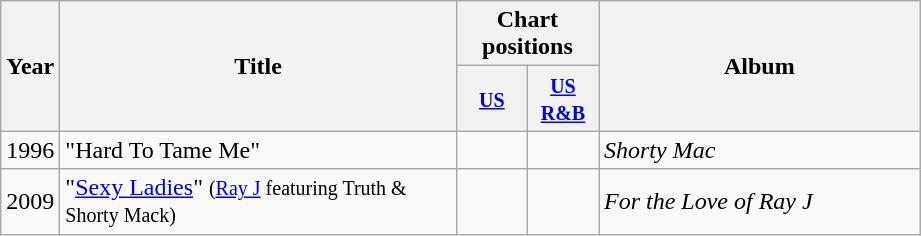<table class="wikitable">
<tr>
<th width="28" rowspan="2"><strong>Year</strong></th>
<th width="257" rowspan="2"><strong>Title</strong></th>
<th colspan="2"><strong>Chart positions</strong></th>
<th width="207" rowspan="2"><strong>Album</strong></th>
</tr>
<tr>
<th width="40" bgcolor="#EEEEEE"><small><a href='#'>US</a></small></th>
<th width="40" bgcolor="#EEEEEE"><small><a href='#'>US R&B</a></small></th>
</tr>
<tr>
<td align="left" rowspan="1">1996</td>
<td>"Hard To Tame Me"</td>
<td></td>
<td></td>
<td><em>Shorty Mac</em></td>
</tr>
<tr>
<td align="left" rowspan="1">2009</td>
<td>"<a href='#'>Sexy Ladies</a>" <small>(<a href='#'>Ray J</a> featuring Truth & Shorty Mack)</small></td>
<td></td>
<td></td>
<td align="left" rowspan="1"><em>For the Love of Ray J</em></td>
</tr>
</table>
